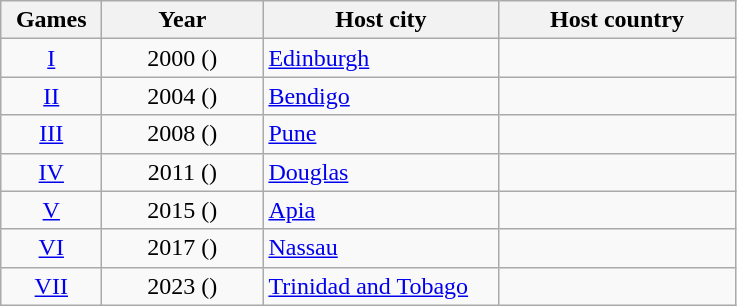<table class=wikitable style="text-align:center">
<tr>
<th width=60>Games</th>
<th width=100>Year</th>
<th width=150>Host city</th>
<th width=150>Host country</th>
</tr>
<tr>
<td><a href='#'>I</a></td>
<td>2000 ()</td>
<td align=left><a href='#'>Edinburgh</a></td>
<td align=left></td>
</tr>
<tr>
<td><a href='#'>II</a></td>
<td>2004 ()</td>
<td align=left><a href='#'>Bendigo</a></td>
<td align=left></td>
</tr>
<tr>
<td><a href='#'>III</a></td>
<td>2008 ()</td>
<td align=left><a href='#'>Pune</a></td>
<td align=left></td>
</tr>
<tr>
<td><a href='#'>IV</a></td>
<td>2011 ()</td>
<td align=left><a href='#'>Douglas</a></td>
<td align=left></td>
</tr>
<tr>
<td><a href='#'>V</a></td>
<td>2015 ()</td>
<td align=left><a href='#'>Apia</a></td>
<td align=left></td>
</tr>
<tr>
<td><a href='#'>VI</a></td>
<td>2017 ()</td>
<td align=left><a href='#'>Nassau</a></td>
<td align=left></td>
</tr>
<tr>
<td><a href='#'>VII</a></td>
<td>2023 ()</td>
<td align=left><a href='#'>Trinidad and Tobago</a></td>
<td align=left></td>
</tr>
</table>
